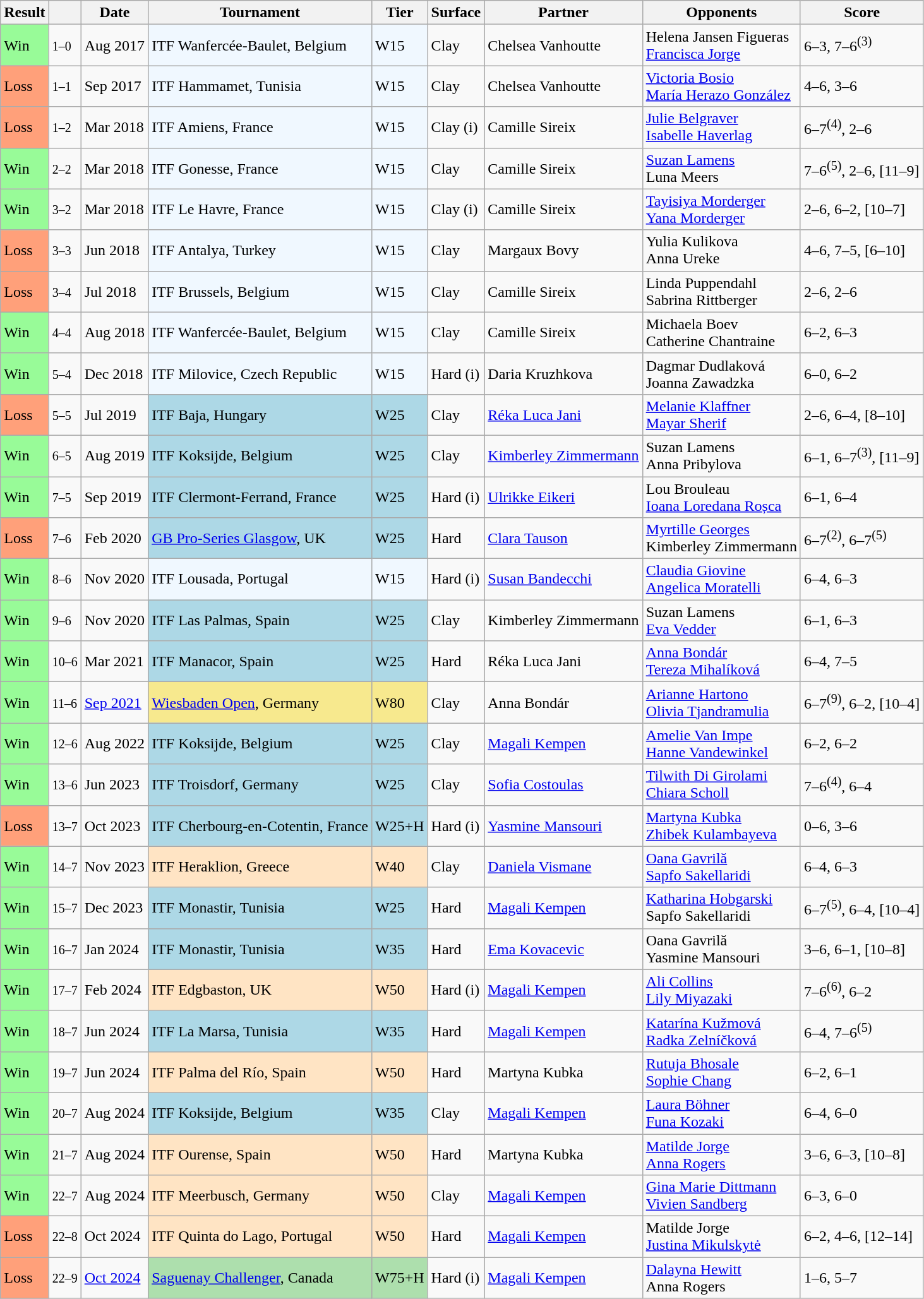<table class="sortable wikitable">
<tr>
<th>Result</th>
<th class="unsortable"></th>
<th>Date</th>
<th>Tournament</th>
<th>Tier</th>
<th>Surface</th>
<th>Partner</th>
<th>Opponents</th>
<th class="unsortable">Score</th>
</tr>
<tr>
<td bgcolor="98FB98">Win</td>
<td><small>1–0</small></td>
<td>Aug 2017</td>
<td style="background:#f0f8ff;">ITF Wanfercée-Baulet, Belgium</td>
<td style="background:#f0f8ff;">W15</td>
<td>Clay</td>
<td> Chelsea Vanhoutte</td>
<td> Helena Jansen Figueras <br>  <a href='#'>Francisca Jorge</a></td>
<td>6–3, 7–6<sup>(3)</sup></td>
</tr>
<tr>
<td bgcolor="FFA07A">Loss</td>
<td><small>1–1</small></td>
<td>Sep 2017</td>
<td style="background:#f0f8ff;">ITF Hammamet, Tunisia</td>
<td style="background:#f0f8ff;">W15</td>
<td>Clay</td>
<td> Chelsea Vanhoutte</td>
<td> <a href='#'>Victoria Bosio</a> <br>  <a href='#'>María Herazo González</a></td>
<td>4–6, 3–6</td>
</tr>
<tr>
<td bgcolor="FFA07A">Loss</td>
<td><small>1–2</small></td>
<td>Mar 2018</td>
<td style="background:#f0f8ff;">ITF Amiens, France</td>
<td style="background:#f0f8ff;">W15</td>
<td>Clay (i)</td>
<td> Camille Sireix</td>
<td> <a href='#'>Julie Belgraver</a> <br>  <a href='#'>Isabelle Haverlag</a></td>
<td>6–7<sup>(4)</sup>, 2–6</td>
</tr>
<tr>
<td bgcolor="98FB98">Win</td>
<td><small>2–2</small></td>
<td>Mar 2018</td>
<td style="background:#f0f8ff;">ITF Gonesse, France</td>
<td style="background:#f0f8ff;">W15</td>
<td>Clay</td>
<td> Camille Sireix</td>
<td> <a href='#'>Suzan Lamens</a> <br>  Luna Meers</td>
<td>7–6<sup>(5)</sup>, 2–6, [11–9]</td>
</tr>
<tr>
<td bgcolor="98FB98">Win</td>
<td><small>3–2</small></td>
<td>Mar 2018</td>
<td style="background:#f0f8ff;">ITF Le Havre, France</td>
<td style="background:#f0f8ff;">W15</td>
<td>Clay (i)</td>
<td> Camille Sireix</td>
<td> <a href='#'>Tayisiya Morderger</a> <br>  <a href='#'>Yana Morderger</a></td>
<td>2–6, 6–2, [10–7]</td>
</tr>
<tr>
<td bgcolor="FFA07A">Loss</td>
<td><small>3–3</small></td>
<td>Jun 2018</td>
<td style="background:#f0f8ff;">ITF Antalya, Turkey</td>
<td style="background:#f0f8ff;">W15</td>
<td>Clay</td>
<td> Margaux Bovy</td>
<td> Yulia Kulikova <br>  Anna Ureke</td>
<td>4–6, 7–5, [6–10]</td>
</tr>
<tr>
<td bgcolor="FFA07A">Loss</td>
<td><small>3–4</small></td>
<td>Jul 2018</td>
<td style="background:#f0f8ff;">ITF Brussels, Belgium</td>
<td style="background:#f0f8ff;">W15</td>
<td>Clay</td>
<td> Camille Sireix</td>
<td> Linda Puppendahl <br>  Sabrina Rittberger</td>
<td>2–6, 2–6</td>
</tr>
<tr>
<td bgcolor="98FB98">Win</td>
<td><small>4–4</small></td>
<td>Aug 2018</td>
<td style="background:#f0f8ff;">ITF Wanfercée-Baulet, Belgium</td>
<td style="background:#f0f8ff;">W15</td>
<td>Clay</td>
<td> Camille Sireix</td>
<td> Michaela Boev <br>  Catherine Chantraine</td>
<td>6–2, 6–3</td>
</tr>
<tr>
<td bgcolor="98FB98">Win</td>
<td><small>5–4</small></td>
<td>Dec 2018</td>
<td style="background:#f0f8ff;">ITF Milovice, Czech Republic</td>
<td style="background:#f0f8ff;">W15</td>
<td>Hard (i)</td>
<td> Daria Kruzhkova</td>
<td> Dagmar Dudlaková <br>  Joanna Zawadzka</td>
<td>6–0, 6–2</td>
</tr>
<tr>
<td bgcolor="FFA07A">Loss</td>
<td><small>5–5</small></td>
<td>Jul 2019</td>
<td style="background:lightblue;">ITF Baja, Hungary</td>
<td style="background:lightblue;">W25</td>
<td>Clay</td>
<td> <a href='#'>Réka Luca Jani</a></td>
<td> <a href='#'>Melanie Klaffner</a> <br>  <a href='#'>Mayar Sherif</a></td>
<td>2–6, 6–4, [8–10]</td>
</tr>
<tr>
<td bgcolor="98FB98">Win</td>
<td><small>6–5</small></td>
<td>Aug 2019</td>
<td style="background:lightblue;">ITF Koksijde, Belgium</td>
<td style="background:lightblue;">W25</td>
<td>Clay</td>
<td> <a href='#'>Kimberley Zimmermann</a></td>
<td> Suzan Lamens <br>  Anna Pribylova</td>
<td>6–1, 6–7<sup>(3)</sup>, [11–9]</td>
</tr>
<tr>
<td bgcolor="98FB98">Win</td>
<td><small>7–5</small></td>
<td>Sep 2019</td>
<td style="background:lightblue;">ITF Clermont-Ferrand, France</td>
<td style="background:lightblue;">W25</td>
<td>Hard (i)</td>
<td> <a href='#'>Ulrikke Eikeri</a></td>
<td> Lou Brouleau <br>  <a href='#'>Ioana Loredana Roșca</a></td>
<td>6–1, 6–4</td>
</tr>
<tr>
<td bgcolor="FFA07A">Loss</td>
<td><small>7–6</small></td>
<td>Feb 2020</td>
<td style="background:lightblue;"><a href='#'>GB Pro-Series Glasgow</a>, UK</td>
<td style="background:lightblue;">W25</td>
<td>Hard</td>
<td> <a href='#'>Clara Tauson</a></td>
<td> <a href='#'>Myrtille Georges</a> <br>  Kimberley Zimmermann</td>
<td>6–7<sup>(2)</sup>, 6–7<sup>(5)</sup></td>
</tr>
<tr>
<td bgcolor="98FB98">Win</td>
<td><small>8–6</small></td>
<td>Nov 2020</td>
<td style="background:#f0f8ff;">ITF Lousada, Portugal</td>
<td style="background:#f0f8ff;">W15</td>
<td>Hard (i)</td>
<td> <a href='#'>Susan Bandecchi</a></td>
<td> <a href='#'>Claudia Giovine</a> <br>  <a href='#'>Angelica Moratelli</a></td>
<td>6–4, 6–3</td>
</tr>
<tr>
<td bgcolor="98FB98">Win</td>
<td><small>9–6</small></td>
<td>Nov 2020</td>
<td style="background:lightblue;">ITF Las Palmas, Spain</td>
<td style="background:lightblue;">W25</td>
<td>Clay</td>
<td> Kimberley Zimmermann</td>
<td> Suzan Lamens <br>  <a href='#'>Eva Vedder</a></td>
<td>6–1, 6–3</td>
</tr>
<tr>
<td bgcolor="98FB98">Win</td>
<td><small>10–6</small></td>
<td>Mar 2021</td>
<td style="background:lightblue;">ITF Manacor, Spain</td>
<td style="background:lightblue;">W25</td>
<td>Hard</td>
<td> Réka Luca Jani</td>
<td> <a href='#'>Anna Bondár</a> <br>  <a href='#'>Tereza Mihalíková</a></td>
<td>6–4, 7–5</td>
</tr>
<tr>
<td bgcolor="98FB98">Win</td>
<td><small>11–6</small></td>
<td><a href='#'>Sep 2021</a></td>
<td style="background:#f7e98e;"><a href='#'>Wiesbaden Open</a>, Germany</td>
<td style="background:#f7e98e;">W80</td>
<td>Clay</td>
<td> Anna Bondár</td>
<td> <a href='#'>Arianne Hartono</a> <br>  <a href='#'>Olivia Tjandramulia</a></td>
<td>6–7<sup>(9)</sup>, 6–2, [10–4]</td>
</tr>
<tr>
<td bgcolor="98FB98">Win</td>
<td><small>12–6</small></td>
<td>Aug 2022</td>
<td style="background:lightblue;">ITF Koksijde, Belgium</td>
<td style="background:lightblue;">W25</td>
<td>Clay</td>
<td> <a href='#'>Magali Kempen</a></td>
<td> <a href='#'>Amelie Van Impe</a> <br>  <a href='#'>Hanne Vandewinkel</a></td>
<td>6–2, 6–2</td>
</tr>
<tr>
<td bgcolor="98FB98">Win</td>
<td><small>13–6</small></td>
<td>Jun 2023</td>
<td style="background:lightblue;">ITF Troisdorf, Germany</td>
<td style="background:lightblue;">W25</td>
<td>Clay</td>
<td> <a href='#'>Sofia Costoulas</a></td>
<td> <a href='#'>Tilwith Di Girolami</a> <br>  <a href='#'>Chiara Scholl</a></td>
<td>7–6<sup>(4)</sup>, 6–4</td>
</tr>
<tr>
<td bgcolor="FFA07A">Loss</td>
<td><small>13–7</small></td>
<td>Oct 2023</td>
<td style="background:lightblue;">ITF Cherbourg-en-Cotentin, France</td>
<td style="background:lightblue;">W25+H</td>
<td>Hard (i)</td>
<td> <a href='#'>Yasmine Mansouri</a></td>
<td> <a href='#'>Martyna Kubka </a> <br>  <a href='#'>Zhibek Kulambayeva</a></td>
<td>0–6, 3–6</td>
</tr>
<tr>
<td style="background:#98fb98;">Win</td>
<td><small>14–7</small></td>
<td>Nov 2023</td>
<td style="background:#ffe4c4;">ITF Heraklion, Greece</td>
<td style="background:#ffe4c4;">W40</td>
<td>Clay</td>
<td> <a href='#'>Daniela Vismane</a></td>
<td> <a href='#'>Oana Gavrilă</a> <br>  <a href='#'>Sapfo Sakellaridi</a></td>
<td>6–4, 6–3</td>
</tr>
<tr>
<td style="background:#98fb98;">Win</td>
<td><small>15–7</small></td>
<td>Dec 2023</td>
<td style="background:lightblue;">ITF Monastir, Tunisia</td>
<td style="background:lightblue;">W25</td>
<td>Hard</td>
<td> <a href='#'>Magali Kempen</a></td>
<td> <a href='#'>Katharina Hobgarski</a> <br>  Sapfo Sakellaridi</td>
<td>6–7<sup>(5)</sup>, 6–4, [10–4]</td>
</tr>
<tr>
<td style="background:#98fb98;">Win</td>
<td><small>16–7</small></td>
<td>Jan 2024</td>
<td style="background:lightblue;">ITF Monastir, Tunisia</td>
<td style="background:lightblue;">W35</td>
<td>Hard</td>
<td> <a href='#'>Ema Kovacevic</a></td>
<td> Oana Gavrilă <br>  Yasmine Mansouri</td>
<td>3–6, 6–1, [10–8]</td>
</tr>
<tr>
<td style="background:#98fb98;">Win</td>
<td><small>17–7</small></td>
<td>Feb 2024</td>
<td style="background:#ffe4c4;">ITF Edgbaston, UK</td>
<td style="background:#ffe4c4;">W50</td>
<td>Hard (i)</td>
<td> <a href='#'>Magali Kempen</a></td>
<td> <a href='#'>Ali Collins</a> <br>  <a href='#'>Lily Miyazaki</a></td>
<td>7–6<sup>(6)</sup>, 6–2</td>
</tr>
<tr>
<td style="background:#98fb98;">Win</td>
<td><small>18–7</small></td>
<td>Jun 2024</td>
<td style="background:lightblue;">ITF La Marsa, Tunisia</td>
<td style="background:lightblue;">W35</td>
<td>Hard</td>
<td> <a href='#'>Magali Kempen</a></td>
<td> <a href='#'>Katarína Kužmová</a><br> <a href='#'>Radka Zelníčková</a></td>
<td>6–4, 7–6<sup>(5)</sup></td>
</tr>
<tr>
<td style="background:#98fb98;">Win</td>
<td><small>19–7</small></td>
<td>Jun 2024</td>
<td style="background:#ffe4c4;">ITF Palma del Río, Spain</td>
<td style="background:#ffe4c4;">W50</td>
<td>Hard</td>
<td> Martyna Kubka</td>
<td> <a href='#'>Rutuja Bhosale</a> <br>  <a href='#'>Sophie Chang</a></td>
<td>6–2, 6–1</td>
</tr>
<tr>
<td style="background:#98fb98;">Win</td>
<td><small>20–7</small></td>
<td>Aug 2024</td>
<td style="background:lightblue;">ITF Koksijde, Belgium</td>
<td style="background:lightblue;">W35</td>
<td>Clay</td>
<td> <a href='#'>Magali Kempen</a></td>
<td> <a href='#'>Laura Böhner</a> <br>  <a href='#'>Funa Kozaki</a></td>
<td>6–4, 6–0</td>
</tr>
<tr>
<td style="background:#98fb98;">Win</td>
<td><small>21–7</small></td>
<td>Aug 2024</td>
<td style="background:#ffe4c4;">ITF Ourense, Spain</td>
<td style="background:#ffe4c4;">W50</td>
<td>Hard</td>
<td> Martyna Kubka</td>
<td> <a href='#'>Matilde Jorge</a> <br>  <a href='#'>Anna Rogers</a></td>
<td>3–6, 6–3, [10–8]</td>
</tr>
<tr>
<td bgcolor="98FB98">Win</td>
<td><small>22–7</small></td>
<td>Aug 2024</td>
<td style="background:#ffe4c4;">ITF Meerbusch, Germany</td>
<td style="background:#ffe4c4;">W50</td>
<td>Clay</td>
<td> <a href='#'>Magali Kempen</a></td>
<td> <a href='#'>Gina Marie Dittmann</a> <br> <a href='#'>Vivien Sandberg</a></td>
<td>6–3, 6–0</td>
</tr>
<tr>
<td style="background:#ffa07a;">Loss</td>
<td><small>22–8</small></td>
<td>Oct 2024</td>
<td style="background:#ffe4c4;">ITF Quinta do Lago, Portugal</td>
<td style="background:#ffe4c4;">W50</td>
<td>Hard</td>
<td> <a href='#'>Magali Kempen</a></td>
<td> Matilde Jorge <br> <a href='#'>Justina Mikulskytė</a></td>
<td>6–2, 4–6, [12–14]</td>
</tr>
<tr>
<td style="background:#ffa07a;">Loss</td>
<td><small>22–9</small></td>
<td><a href='#'>Oct 2024</a></td>
<td style="background:#addfad;"><a href='#'>Saguenay Challenger</a>, Canada</td>
<td style="background:#addfad;">W75+H</td>
<td>Hard (i)</td>
<td> <a href='#'>Magali Kempen</a></td>
<td> <a href='#'>Dalayna Hewitt</a> <br> Anna Rogers</td>
<td>1–6, 5–7</td>
</tr>
</table>
